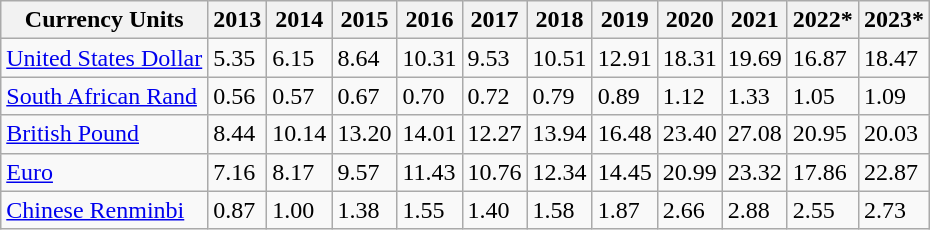<table class="wikitable sortable">
<tr>
<th>Currency Units</th>
<th>2013</th>
<th>2014</th>
<th>2015</th>
<th>2016</th>
<th>2017</th>
<th>2018</th>
<th>2019</th>
<th>2020</th>
<th>2021</th>
<th>2022*</th>
<th>2023*</th>
</tr>
<tr>
<td><a href='#'>United States Dollar</a></td>
<td>5.35</td>
<td>6.15</td>
<td>8.64</td>
<td>10.31</td>
<td>9.53</td>
<td>10.51</td>
<td>12.91</td>
<td>18.31</td>
<td>19.69</td>
<td>16.87</td>
<td>18.47</td>
</tr>
<tr>
<td><a href='#'>South African Rand</a></td>
<td>0.56</td>
<td>0.57</td>
<td>0.67</td>
<td>0.70</td>
<td>0.72</td>
<td>0.79</td>
<td>0.89</td>
<td>1.12</td>
<td>1.33</td>
<td>1.05</td>
<td>1.09</td>
</tr>
<tr>
<td><a href='#'>British Pound</a></td>
<td>8.44</td>
<td>10.14</td>
<td>13.20</td>
<td>14.01</td>
<td>12.27</td>
<td>13.94</td>
<td>16.48</td>
<td>23.40</td>
<td>27.08</td>
<td>20.95</td>
<td>20.03</td>
</tr>
<tr>
<td><a href='#'>Euro</a></td>
<td>7.16</td>
<td>8.17</td>
<td>9.57</td>
<td>11.43</td>
<td>10.76</td>
<td>12.34</td>
<td>14.45</td>
<td>20.99</td>
<td>23.32</td>
<td>17.86</td>
<td>22.87</td>
</tr>
<tr>
<td><a href='#'>Chinese Renminbi</a></td>
<td>0.87</td>
<td>1.00</td>
<td>1.38</td>
<td>1.55</td>
<td>1.40</td>
<td>1.58</td>
<td>1.87</td>
<td>2.66</td>
<td>2.88</td>
<td>2.55</td>
<td>2.73</td>
</tr>
</table>
